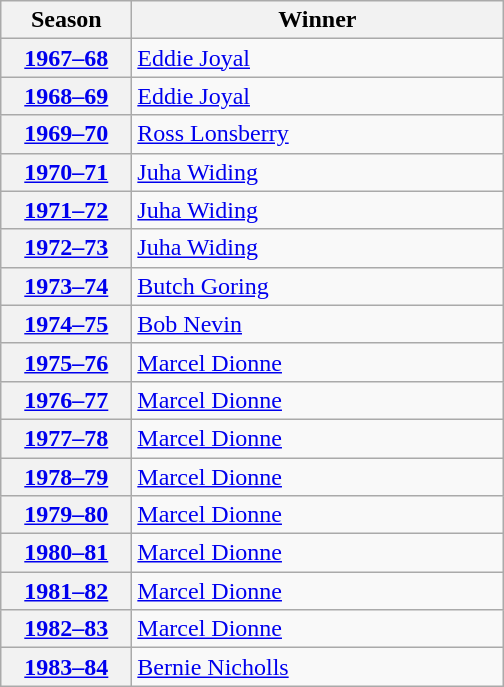<table class="wikitable">
<tr>
<th scope="col" style="width:5em">Season</th>
<th scope="col" style="width:15em">Winner</th>
</tr>
<tr>
<th scope="row"><a href='#'>1967–68</a></th>
<td><a href='#'>Eddie Joyal</a></td>
</tr>
<tr>
<th scope="row"><a href='#'>1968–69</a></th>
<td><a href='#'>Eddie Joyal</a></td>
</tr>
<tr>
<th scope="row"><a href='#'>1969–70</a></th>
<td><a href='#'>Ross Lonsberry</a></td>
</tr>
<tr>
<th scope="row"><a href='#'>1970–71</a></th>
<td><a href='#'>Juha Widing</a></td>
</tr>
<tr>
<th scope="row"><a href='#'>1971–72</a></th>
<td><a href='#'>Juha Widing</a></td>
</tr>
<tr>
<th scope="row"><a href='#'>1972–73</a></th>
<td><a href='#'>Juha Widing</a></td>
</tr>
<tr>
<th scope="row"><a href='#'>1973–74</a></th>
<td><a href='#'>Butch Goring</a></td>
</tr>
<tr>
<th scope="row"><a href='#'>1974–75</a></th>
<td><a href='#'>Bob Nevin</a></td>
</tr>
<tr>
<th scope="row"><a href='#'>1975–76</a></th>
<td><a href='#'>Marcel Dionne</a></td>
</tr>
<tr>
<th scope="row"><a href='#'>1976–77</a></th>
<td><a href='#'>Marcel Dionne</a></td>
</tr>
<tr>
<th scope="row"><a href='#'>1977–78</a></th>
<td><a href='#'>Marcel Dionne</a></td>
</tr>
<tr>
<th scope="row"><a href='#'>1978–79</a></th>
<td><a href='#'>Marcel Dionne</a></td>
</tr>
<tr>
<th scope="row"><a href='#'>1979–80</a></th>
<td><a href='#'>Marcel Dionne</a></td>
</tr>
<tr>
<th scope="row"><a href='#'>1980–81</a></th>
<td><a href='#'>Marcel Dionne</a></td>
</tr>
<tr>
<th scope="row"><a href='#'>1981–82</a></th>
<td><a href='#'>Marcel Dionne</a></td>
</tr>
<tr>
<th scope="row"><a href='#'>1982–83</a></th>
<td><a href='#'>Marcel Dionne</a></td>
</tr>
<tr>
<th scope="row"><a href='#'>1983–84</a></th>
<td><a href='#'>Bernie Nicholls</a></td>
</tr>
</table>
